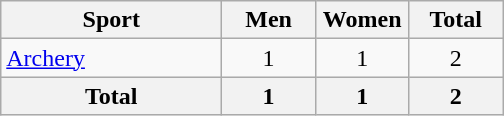<table class="wikitable sortable" style="text-align:center;">
<tr>
<th width="140">Sport</th>
<th width="55">Men</th>
<th width="55">Women</th>
<th width="55">Total</th>
</tr>
<tr>
<td align="left"><a href='#'>Archery</a></td>
<td>1</td>
<td>1</td>
<td>2</td>
</tr>
<tr>
<th>Total</th>
<th>1</th>
<th>1</th>
<th>2</th>
</tr>
</table>
